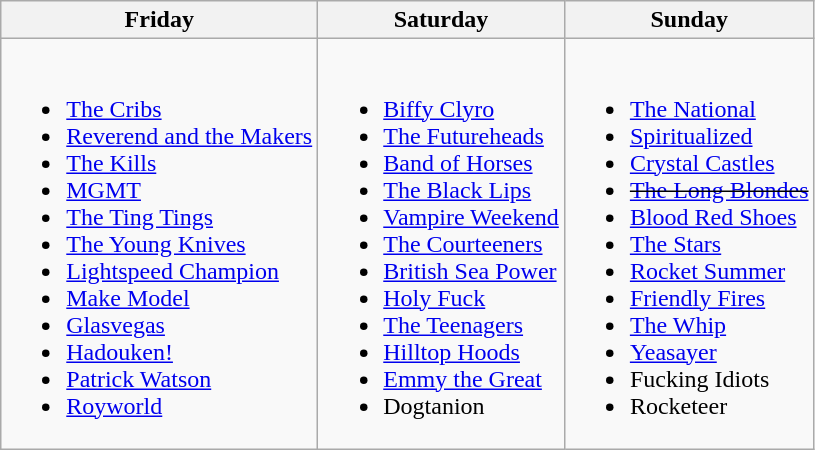<table class="wikitable">
<tr>
<th>Friday</th>
<th>Saturday</th>
<th>Sunday</th>
</tr>
<tr valign="top">
<td><br><ul><li><a href='#'>The Cribs</a></li><li><a href='#'>Reverend and the Makers</a></li><li><a href='#'>The Kills</a></li><li><a href='#'>MGMT</a></li><li><a href='#'>The Ting Tings</a></li><li><a href='#'>The Young Knives</a></li><li><a href='#'>Lightspeed Champion</a></li><li><a href='#'>Make Model</a></li><li><a href='#'>Glasvegas</a></li><li><a href='#'>Hadouken!</a></li><li><a href='#'>Patrick Watson</a></li><li><a href='#'>Royworld</a></li></ul></td>
<td><br><ul><li><a href='#'>Biffy Clyro</a></li><li><a href='#'>The Futureheads</a></li><li><a href='#'>Band of Horses</a></li><li><a href='#'>The Black Lips</a></li><li><a href='#'>Vampire Weekend</a></li><li><a href='#'>The Courteeners</a></li><li><a href='#'>British Sea Power</a></li><li><a href='#'>Holy Fuck</a></li><li><a href='#'>The Teenagers</a></li><li><a href='#'>Hilltop Hoods</a></li><li><a href='#'>Emmy the Great</a></li><li>Dogtanion</li></ul></td>
<td><br><ul><li><a href='#'>The National</a></li><li><a href='#'>Spiritualized</a></li><li><a href='#'>Crystal Castles</a></li><li><s><a href='#'>The Long Blondes</a></s></li><li><a href='#'>Blood Red Shoes</a></li><li><a href='#'>The Stars</a></li><li><a href='#'>Rocket Summer</a></li><li><a href='#'>Friendly Fires</a></li><li><a href='#'>The Whip</a></li><li><a href='#'>Yeasayer</a></li><li>Fucking Idiots</li><li>Rocketeer</li></ul></td>
</tr>
</table>
